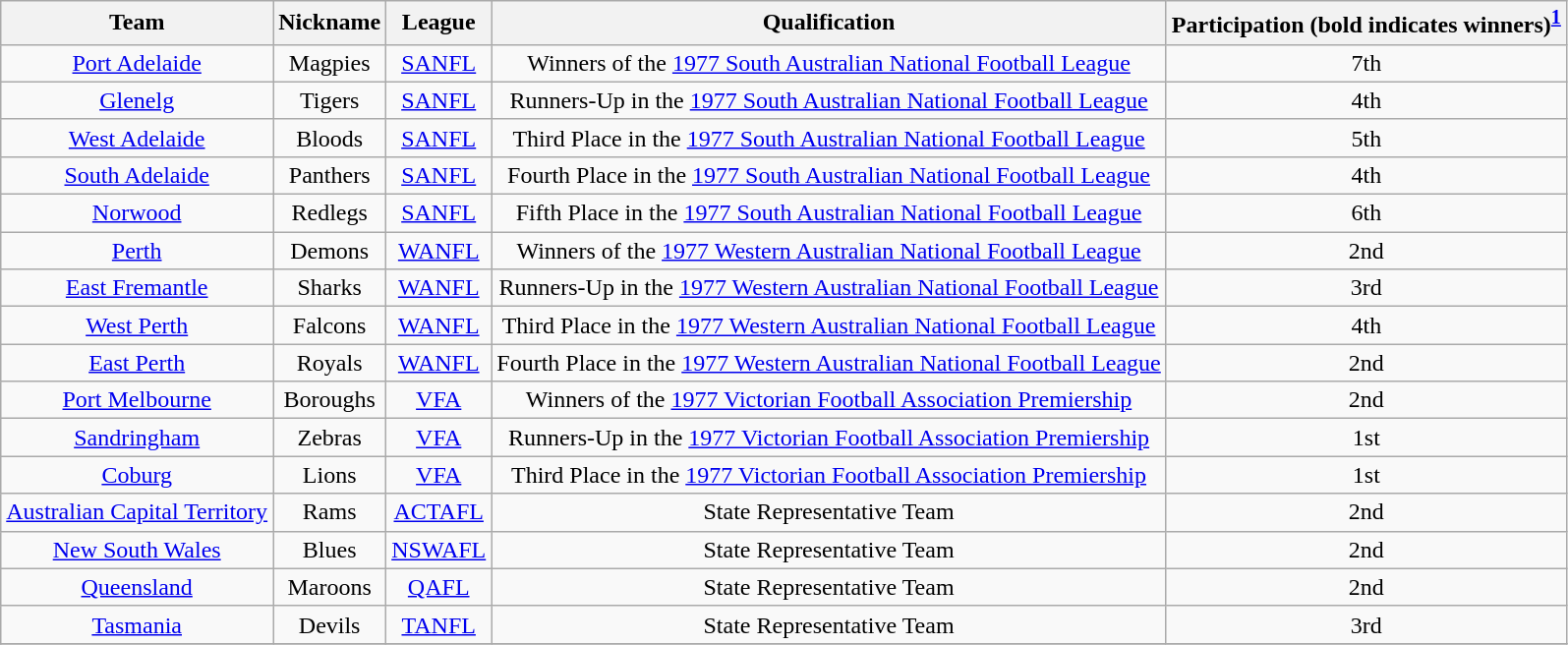<table class="wikitable" style="text-align:center">
<tr>
<th>Team</th>
<th>Nickname</th>
<th>League</th>
<th>Qualification</th>
<th>Participation (bold indicates winners)<sup><strong><a href='#'>1</a></strong></sup></th>
</tr>
<tr>
<td><a href='#'>Port Adelaide</a></td>
<td>Magpies</td>
<td><a href='#'>SANFL</a></td>
<td>Winners of the <a href='#'>1977 South Australian National Football League</a></td>
<td>7th </td>
</tr>
<tr>
<td><a href='#'>Glenelg</a></td>
<td>Tigers</td>
<td><a href='#'>SANFL</a></td>
<td>Runners-Up in the <a href='#'>1977 South Australian National Football League</a></td>
<td>4th </td>
</tr>
<tr>
<td><a href='#'>West Adelaide</a></td>
<td>Bloods</td>
<td><a href='#'>SANFL</a></td>
<td>Third Place in the <a href='#'>1977 South Australian National Football League</a></td>
<td>5th </td>
</tr>
<tr>
<td><a href='#'>South Adelaide</a></td>
<td>Panthers</td>
<td><a href='#'>SANFL</a></td>
<td>Fourth Place in the <a href='#'>1977 South Australian National Football League</a></td>
<td>4th </td>
</tr>
<tr>
<td><a href='#'>Norwood</a></td>
<td>Redlegs</td>
<td><a href='#'>SANFL</a></td>
<td>Fifth Place in the <a href='#'>1977 South Australian National Football League</a></td>
<td>6th </td>
</tr>
<tr>
<td><a href='#'>Perth</a></td>
<td>Demons</td>
<td><a href='#'>WANFL</a></td>
<td>Winners of the <a href='#'>1977 Western Australian National Football League</a></td>
<td>2nd </td>
</tr>
<tr>
<td><a href='#'>East Fremantle</a></td>
<td>Sharks</td>
<td><a href='#'>WANFL</a></td>
<td>Runners-Up in the <a href='#'>1977 Western Australian National Football League</a></td>
<td>3rd </td>
</tr>
<tr>
<td><a href='#'>West Perth</a></td>
<td>Falcons</td>
<td><a href='#'>WANFL</a></td>
<td>Third Place in the <a href='#'>1977 Western Australian National Football League</a></td>
<td>4th </td>
</tr>
<tr>
<td><a href='#'>East Perth</a></td>
<td>Royals</td>
<td><a href='#'>WANFL</a></td>
<td>Fourth Place in the <a href='#'>1977 Western Australian National Football League</a></td>
<td>2nd </td>
</tr>
<tr>
<td><a href='#'>Port Melbourne</a></td>
<td>Boroughs</td>
<td><a href='#'>VFA</a></td>
<td>Winners of the <a href='#'>1977 Victorian Football Association Premiership</a></td>
<td>2nd </td>
</tr>
<tr>
<td><a href='#'>Sandringham</a></td>
<td>Zebras</td>
<td><a href='#'>VFA</a></td>
<td>Runners-Up in the <a href='#'>1977 Victorian Football Association Premiership</a></td>
<td>1st</td>
</tr>
<tr>
<td><a href='#'>Coburg</a></td>
<td>Lions</td>
<td><a href='#'>VFA</a></td>
<td>Third Place in the <a href='#'>1977 Victorian Football Association Premiership</a></td>
<td>1st</td>
</tr>
<tr>
<td><a href='#'>Australian Capital Territory</a></td>
<td>Rams</td>
<td><a href='#'>ACTAFL</a></td>
<td>State Representative Team</td>
<td>2nd </td>
</tr>
<tr>
<td><a href='#'>New South Wales</a></td>
<td>Blues</td>
<td><a href='#'>NSWAFL</a></td>
<td>State Representative Team</td>
<td>2nd </td>
</tr>
<tr>
<td><a href='#'>Queensland</a></td>
<td>Maroons</td>
<td><a href='#'>QAFL</a></td>
<td>State Representative Team</td>
<td>2nd </td>
</tr>
<tr>
<td><a href='#'>Tasmania</a></td>
<td>Devils</td>
<td><a href='#'>TANFL</a></td>
<td>State Representative Team</td>
<td>3rd </td>
</tr>
<tr>
</tr>
</table>
